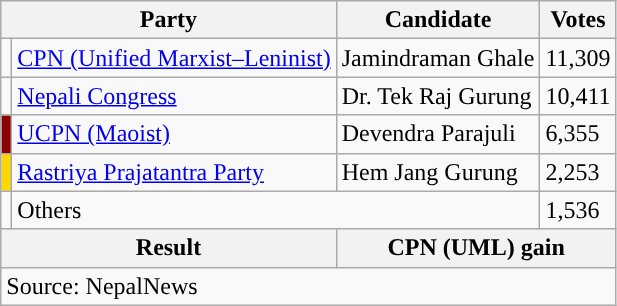<table class="wikitable">
<tr>
<th colspan="2">Party</th>
<th>Candidate</th>
<th>Votes</th>
</tr>
<tr>
<td style="background-color:"></td>
<td><a href='#'>CPN (Unified Marxist–Leninist)</a></td>
<td>Jamindraman Ghale</td>
<td>11,309</td>
</tr>
<tr>
<td style="background-color:"></td>
<td><a href='#'>Nepali Congress</a></td>
<td>Dr. Tek Raj Gurung</td>
<td>10,411</td>
</tr>
<tr>
<td style="background-color:darkred"></td>
<td><a href='#'>UCPN (Maoist)</a></td>
<td>Devendra Parajuli</td>
<td>6,355</td>
</tr>
<tr>
<td style="background-color:gold"></td>
<td><a href='#'>Rastriya Prajatantra Party</a></td>
<td>Hem Jang Gurung</td>
<td>2,253</td>
</tr>
<tr>
<td></td>
<td colspan="2">Others</td>
<td>1,536</td>
</tr>
<tr>
<th colspan="2">Result</th>
<th colspan="2">CPN (UML) gain</th>
</tr>
<tr>
<td colspan="4">Source: NepalNews</td>
</tr>
</table>
